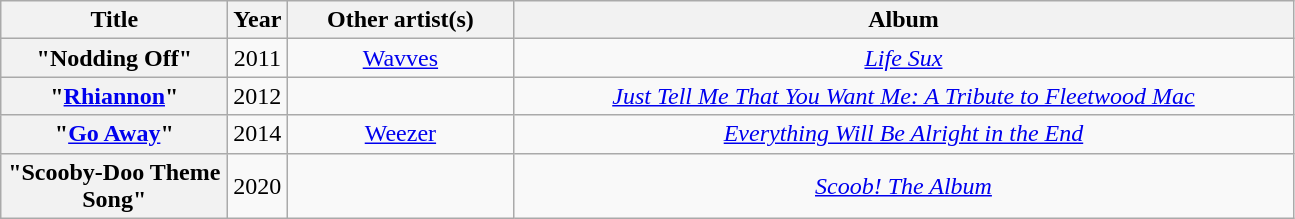<table class="wikitable plainrowheaders" style="text-align:center;">
<tr>
<th scope="col" style="width:9em;">Title</th>
<th scope="col">Year</th>
<th scope="col" style="width:9em;">Other artist(s)</th>
<th scope="col" style="width:32em;">Album</th>
</tr>
<tr>
<th scope="row">"Nodding Off"</th>
<td>2011</td>
<td><a href='#'>Wavves</a></td>
<td><em><a href='#'>Life Sux</a></em></td>
</tr>
<tr>
<th scope="row">"<a href='#'>Rhiannon</a>"</th>
<td>2012</td>
<td></td>
<td><em><a href='#'>Just Tell Me That You Want Me: A Tribute to Fleetwood Mac</a></em></td>
</tr>
<tr>
<th scope="row">"<a href='#'>Go Away</a>"</th>
<td>2014</td>
<td><a href='#'>Weezer</a></td>
<td><em><a href='#'>Everything Will Be Alright in the End</a></em></td>
</tr>
<tr>
<th scope="row">"Scooby-Doo Theme Song"</th>
<td>2020</td>
<td></td>
<td><em><a href='#'>Scoob! The Album</a></em></td>
</tr>
</table>
